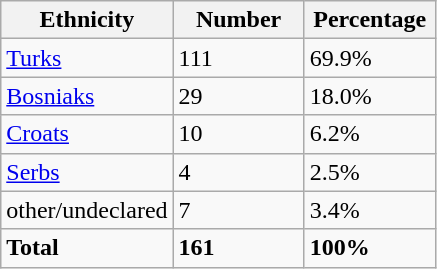<table class="wikitable">
<tr>
<th width="100px">Ethnicity</th>
<th width="80px">Number</th>
<th width="80px">Percentage</th>
</tr>
<tr>
<td><a href='#'>Turks</a></td>
<td>111</td>
<td>69.9%</td>
</tr>
<tr>
<td><a href='#'>Bosniaks</a></td>
<td>29</td>
<td>18.0%</td>
</tr>
<tr>
<td><a href='#'>Croats</a></td>
<td>10</td>
<td>6.2%</td>
</tr>
<tr>
<td><a href='#'>Serbs</a></td>
<td>4</td>
<td>2.5%</td>
</tr>
<tr>
<td>other/undeclared</td>
<td>7</td>
<td>3.4%</td>
</tr>
<tr>
<td><strong>Total</strong></td>
<td><strong>161</strong></td>
<td><strong>100%</strong></td>
</tr>
</table>
